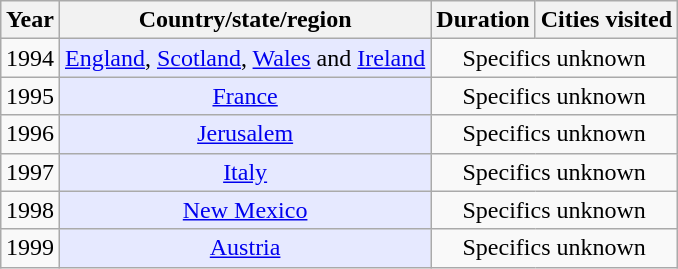<table class="wikitable" style="margin:1em auto; text-align:center;">
<tr>
<th>Year</th>
<th>Country/state/region</th>
<th>Duration</th>
<th>Cities visited</th>
</tr>
<tr>
<td>1994</td>
<td bgcolor="#e6e9ff"><a href='#'>England</a>, <a href='#'>Scotland</a>, <a href='#'>Wales</a> and <a href='#'>Ireland</a></td>
<td colspan=3>Specifics unknown</td>
</tr>
<tr>
<td>1995</td>
<td bgcolor="#e6e9ff"><a href='#'>France</a></td>
<td colspan=3>Specifics unknown</td>
</tr>
<tr>
<td>1996</td>
<td bgcolor="#e6e9ff"><a href='#'>Jerusalem</a></td>
<td colspan=3>Specifics unknown</td>
</tr>
<tr>
<td>1997</td>
<td bgcolor="#e6e9ff"><a href='#'>Italy</a></td>
<td colspan=3>Specifics unknown</td>
</tr>
<tr>
<td>1998</td>
<td bgcolor="#e6e9ff"><a href='#'>New Mexico</a></td>
<td colspan=3>Specifics unknown</td>
</tr>
<tr>
<td>1999</td>
<td bgcolor="#e6e9ff"><a href='#'>Austria</a></td>
<td colspan=3>Specifics unknown</td>
</tr>
</table>
